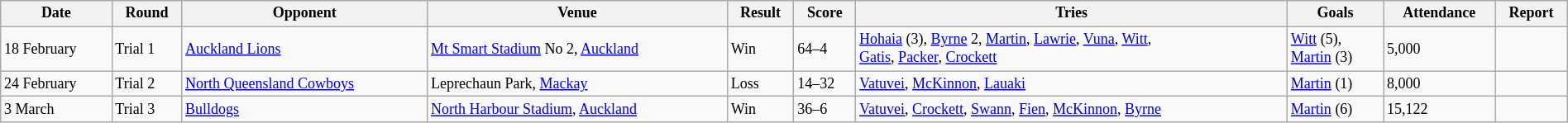<table class="wikitable" style="font-size:75%;" width="100%">
<tr>
<th>Date</th>
<th>Round</th>
<th>Opponent</th>
<th>Venue</th>
<th>Result</th>
<th>Score</th>
<th>Tries</th>
<th>Goals</th>
<th>Attendance</th>
<th>Report</th>
</tr>
<tr>
<td>18 February</td>
<td>Trial 1</td>
<td> <a href='#'>Auckland Lions</a></td>
<td><a href='#'>Mt Smart Stadium</a> No 2, <a href='#'>Auckland</a></td>
<td>Win</td>
<td>64–4</td>
<td><a href='#'>Hohaia</a> (3), <a href='#'>Byrne</a> 2, <a href='#'>Martin</a>, <a href='#'>Lawrie</a>, <a href='#'>Vuna</a>, <a href='#'>Witt</a>,<br> <a href='#'>Gatis</a>, <a href='#'>Packer</a>, <a href='#'>Crockett</a></td>
<td><a href='#'>Witt</a> (5),<br> <a href='#'>Martin</a> (3)</td>
<td>5,000</td>
<td></td>
</tr>
<tr>
<td>24 February</td>
<td>Trial 2</td>
<td> <a href='#'>North Queensland Cowboys</a></td>
<td>Leprechaun Park, <a href='#'>Mackay</a></td>
<td>Loss</td>
<td>14–32</td>
<td><a href='#'>Vatuvei</a>, <a href='#'>McKinnon</a>, <a href='#'>Lauaki</a></td>
<td><a href='#'>Martin</a> (1)</td>
<td>8,000</td>
<td></td>
</tr>
<tr>
<td>3 March</td>
<td>Trial 3</td>
<td> <a href='#'>Bulldogs</a></td>
<td><a href='#'>North Harbour Stadium</a>, <a href='#'>Auckland</a></td>
<td>Win</td>
<td>36–6</td>
<td><a href='#'>Vatuvei</a>, <a href='#'>Crockett</a>, <a href='#'>Swann</a>, <a href='#'>Fien</a>, <a href='#'>McKinnon</a>, <a href='#'>Byrne</a></td>
<td><a href='#'>Martin</a> (6)</td>
<td>15,122</td>
<td></td>
</tr>
</table>
